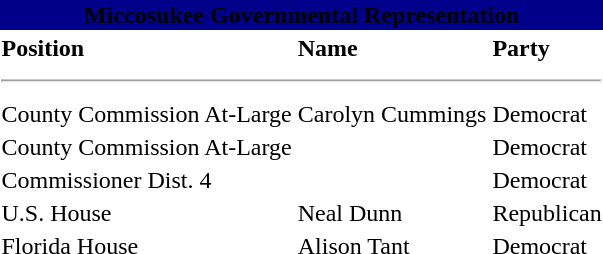<table class="tricolors"  style="fixed:right; margin-leftmost; bandwidth;">
<tr>
<th colspan="3" style="text-align: center; background:darkblue"><span><strong>Miccosukee Governmental Representation</strong></span></th>
</tr>
<tr>
<td><strong>Position</strong></td>
<td><strong>Name</strong></td>
<td><strong>Party</strong></td>
</tr>
<tr>
<td colspan="3"><hr></td>
</tr>
<tr>
<td>County Commission At-Large</td>
<td>Carolyn Cummings</td>
<td>Democrat</td>
</tr>
<tr>
<td>County Commission At-Large</td>
<td></td>
<td>Democrat</td>
</tr>
<tr>
<td>Commissioner Dist. 4</td>
<td></td>
<td>Democrat</td>
</tr>
<tr>
<td>U.S. House</td>
<td>Neal Dunn</td>
<td>Republican</td>
</tr>
<tr>
<td>Florida House</td>
<td>Alison Tant</td>
<td>Democrat</td>
</tr>
</table>
